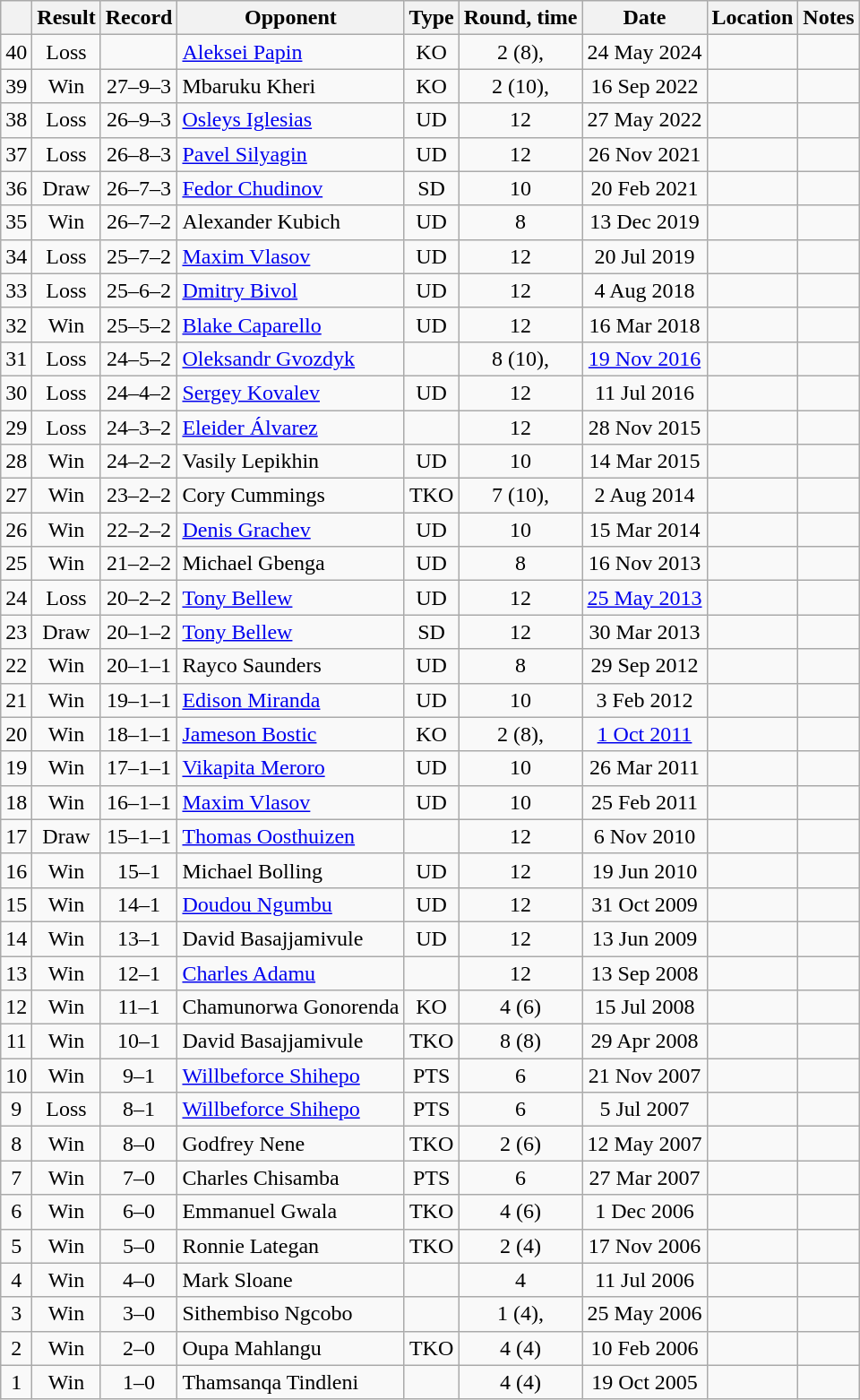<table class="wikitable" style="text-align:center">
<tr>
<th></th>
<th>Result</th>
<th>Record</th>
<th>Opponent</th>
<th>Type</th>
<th>Round, time</th>
<th>Date</th>
<th>Location</th>
<th>Notes</th>
</tr>
<tr>
<td>40</td>
<td>Loss</td>
<td></td>
<td style="text-align:left;"><a href='#'>Aleksei Papin</a></td>
<td>KO</td>
<td>2 (8), </td>
<td>24 May 2024</td>
<td style="text-align:left;"></td>
<td style="text-align:left;"></td>
</tr>
<tr>
<td>39</td>
<td>Win</td>
<td>27–9–3</td>
<td style="text-align:left;">Mbaruku Kheri</td>
<td>KO</td>
<td>2 (10), </td>
<td>16 Sep 2022</td>
<td style="text-align:left;"></td>
<td></td>
</tr>
<tr>
<td>38</td>
<td>Loss</td>
<td>26–9–3</td>
<td style="text-align:left;"><a href='#'>Osleys Iglesias</a></td>
<td>UD</td>
<td>12</td>
<td>27 May 2022</td>
<td style="text-align:left;"></td>
<td style="text-align:left;"></td>
</tr>
<tr>
<td>37</td>
<td>Loss</td>
<td>26–8–3</td>
<td style="text-align:left;"><a href='#'>Pavel Silyagin</a></td>
<td>UD</td>
<td>12</td>
<td>26 Nov 2021</td>
<td style="text-align:left;"></td>
<td style="text-align:left;"></td>
</tr>
<tr>
<td>36</td>
<td>Draw</td>
<td>26–7–3</td>
<td style="text-align:left;"><a href='#'>Fedor Chudinov</a></td>
<td>SD</td>
<td>10</td>
<td>20 Feb 2021</td>
<td style="text-align:left;"></td>
<td></td>
</tr>
<tr>
<td>35</td>
<td>Win</td>
<td>26–7–2</td>
<td style="text-align:left;">Alexander Kubich</td>
<td>UD</td>
<td>8</td>
<td>13 Dec 2019</td>
<td style="text-align:left;"></td>
<td></td>
</tr>
<tr>
<td>34</td>
<td>Loss</td>
<td>25–7–2</td>
<td style="text-align:left;"><a href='#'>Maxim Vlasov</a></td>
<td>UD</td>
<td>12</td>
<td>20 Jul 2019</td>
<td style="text-align:left;"></td>
<td style="text-align:left;"></td>
</tr>
<tr>
<td>33</td>
<td>Loss</td>
<td>25–6–2</td>
<td style="text-align:left;"><a href='#'>Dmitry Bivol</a></td>
<td>UD</td>
<td>12</td>
<td>4 Aug 2018</td>
<td style="text-align:left;"></td>
<td style="text-align:left;"></td>
</tr>
<tr>
<td>32</td>
<td>Win</td>
<td>25–5–2</td>
<td style="text-align:left;"><a href='#'>Blake Caparello</a></td>
<td>UD</td>
<td>12</td>
<td>16 Mar 2018</td>
<td style="text-align:left;"></td>
<td style="text-align:left;"></td>
</tr>
<tr>
<td>31</td>
<td>Loss</td>
<td>24–5–2</td>
<td style="text-align:left;"><a href='#'>Oleksandr Gvozdyk</a></td>
<td></td>
<td>8 (10), </td>
<td><a href='#'>19 Nov 2016</a></td>
<td style="text-align:left;"></td>
<td style="text-align:left;"></td>
</tr>
<tr>
<td>30</td>
<td>Loss</td>
<td>24–4–2</td>
<td style="text-align:left;"><a href='#'>Sergey Kovalev</a></td>
<td>UD</td>
<td>12</td>
<td>11 Jul 2016</td>
<td style="text-align:left;"></td>
<td style="text-align:left;"></td>
</tr>
<tr>
<td>29</td>
<td>Loss</td>
<td>24–3–2</td>
<td style="text-align:left;"><a href='#'>Eleider Álvarez</a></td>
<td></td>
<td>12</td>
<td>28 Nov 2015</td>
<td style="text-align:left;"></td>
<td style="text-align:left;"></td>
</tr>
<tr>
<td>28</td>
<td>Win</td>
<td>24–2–2</td>
<td style="text-align:left;">Vasily Lepikhin</td>
<td>UD</td>
<td>10</td>
<td>14 Mar 2015</td>
<td style="text-align:left;"></td>
<td style="text-align:left;"></td>
</tr>
<tr>
<td>27</td>
<td>Win</td>
<td>23–2–2</td>
<td style="text-align:left;">Cory Cummings</td>
<td>TKO</td>
<td>7 (10), </td>
<td>2 Aug 2014</td>
<td style="text-align:left;"></td>
<td></td>
</tr>
<tr>
<td>26</td>
<td>Win</td>
<td>22–2–2</td>
<td style="text-align:left;"><a href='#'>Denis Grachev</a></td>
<td>UD</td>
<td>10</td>
<td>15 Mar 2014</td>
<td style="text-align:left;"></td>
<td></td>
</tr>
<tr>
<td>25</td>
<td>Win</td>
<td>21–2–2</td>
<td style="text-align:left;">Michael Gbenga</td>
<td>UD</td>
<td>8</td>
<td>16 Nov 2013</td>
<td style="text-align:left;"></td>
<td></td>
</tr>
<tr>
<td>24</td>
<td>Loss</td>
<td>20–2–2</td>
<td style="text-align:left;"><a href='#'>Tony Bellew</a></td>
<td>UD</td>
<td>12</td>
<td><a href='#'>25 May 2013</a></td>
<td style="text-align:left;"></td>
<td style="text-align:left;"></td>
</tr>
<tr>
<td>23</td>
<td>Draw</td>
<td>20–1–2</td>
<td style="text-align:left;"><a href='#'>Tony Bellew</a></td>
<td>SD</td>
<td>12</td>
<td>30 Mar 2013</td>
<td style="text-align:left;"></td>
<td style="text-align:left;"></td>
</tr>
<tr>
<td>22</td>
<td>Win</td>
<td>20–1–1</td>
<td style="text-align:left;">Rayco Saunders</td>
<td>UD</td>
<td>8</td>
<td>29 Sep 2012</td>
<td style="text-align:left;"></td>
<td></td>
</tr>
<tr>
<td>21</td>
<td>Win</td>
<td>19–1–1</td>
<td style="text-align:left;"><a href='#'>Edison Miranda</a></td>
<td>UD</td>
<td>10</td>
<td>3 Feb 2012</td>
<td style="text-align:left;"></td>
<td></td>
</tr>
<tr>
<td>20</td>
<td>Win</td>
<td>18–1–1</td>
<td style="text-align:left;"><a href='#'>Jameson Bostic</a></td>
<td>KO</td>
<td>2 (8), </td>
<td><a href='#'>1 Oct 2011</a></td>
<td style="text-align:left;"></td>
<td></td>
</tr>
<tr>
<td>19</td>
<td>Win</td>
<td>17–1–1</td>
<td style="text-align:left;"><a href='#'>Vikapita Meroro</a></td>
<td>UD</td>
<td>10</td>
<td>26 Mar 2011</td>
<td style="text-align:left;"></td>
<td style="text-align:left;"></td>
</tr>
<tr>
<td>18</td>
<td>Win</td>
<td>16–1–1</td>
<td style="text-align:left;"><a href='#'>Maxim Vlasov</a></td>
<td>UD</td>
<td>10</td>
<td>25 Feb 2011</td>
<td style="text-align:left;"></td>
<td></td>
</tr>
<tr>
<td>17</td>
<td>Draw</td>
<td>15–1–1</td>
<td style="text-align:left;"><a href='#'>Thomas Oosthuizen</a></td>
<td></td>
<td>12</td>
<td>6 Nov 2010</td>
<td style="text-align:left;"></td>
<td style="text-align:left;"></td>
</tr>
<tr>
<td>16</td>
<td>Win</td>
<td>15–1</td>
<td style="text-align:left;">Michael Bolling</td>
<td>UD</td>
<td>12</td>
<td>19 Jun 2010</td>
<td style="text-align:left;"></td>
<td style="text-align:left;"></td>
</tr>
<tr>
<td>15</td>
<td>Win</td>
<td>14–1</td>
<td style="text-align:left;"><a href='#'>Doudou Ngumbu</a></td>
<td>UD</td>
<td>12</td>
<td>31 Oct 2009</td>
<td style="text-align:left;"></td>
<td style="text-align:left;"></td>
</tr>
<tr>
<td>14</td>
<td>Win</td>
<td>13–1</td>
<td style="text-align:left;">David Basajjamivule</td>
<td>UD</td>
<td>12</td>
<td>13 Jun 2009</td>
<td style="text-align:left;"></td>
<td style="text-align:left;"></td>
</tr>
<tr>
<td>13</td>
<td>Win</td>
<td>12–1</td>
<td style="text-align:left;"><a href='#'>Charles Adamu</a></td>
<td></td>
<td>12</td>
<td>13 Sep 2008</td>
<td style="text-align:left;"></td>
<td style="text-align:left;"></td>
</tr>
<tr>
<td>12</td>
<td>Win</td>
<td>11–1</td>
<td style="text-align:left;">Chamunorwa Gonorenda</td>
<td>KO</td>
<td>4 (6)</td>
<td>15 Jul 2008</td>
<td style="text-align:left;"></td>
<td></td>
</tr>
<tr>
<td>11</td>
<td>Win</td>
<td>10–1</td>
<td style="text-align:left;">David Basajjamivule</td>
<td>TKO</td>
<td>8 (8)</td>
<td>29 Apr 2008</td>
<td style="text-align:left;"></td>
<td></td>
</tr>
<tr>
<td>10</td>
<td>Win</td>
<td>9–1</td>
<td style="text-align:left;"><a href='#'>Willbeforce Shihepo</a></td>
<td>PTS</td>
<td>6</td>
<td>21 Nov 2007</td>
<td style="text-align:left;"></td>
<td></td>
</tr>
<tr>
<td>9</td>
<td>Loss</td>
<td>8–1</td>
<td style="text-align:left;"><a href='#'>Willbeforce Shihepo</a></td>
<td>PTS</td>
<td>6</td>
<td>5 Jul 2007</td>
<td style="text-align:left;"></td>
<td></td>
</tr>
<tr>
<td>8</td>
<td>Win</td>
<td>8–0</td>
<td style="text-align:left;">Godfrey Nene</td>
<td>TKO</td>
<td>2 (6)</td>
<td>12 May 2007</td>
<td style="text-align:left;"></td>
<td></td>
</tr>
<tr>
<td>7</td>
<td>Win</td>
<td>7–0</td>
<td style="text-align:left;">Charles Chisamba</td>
<td>PTS</td>
<td>6</td>
<td>27 Mar 2007</td>
<td style="text-align:left;"></td>
<td></td>
</tr>
<tr>
<td>6</td>
<td>Win</td>
<td>6–0</td>
<td style="text-align:left;">Emmanuel Gwala</td>
<td>TKO</td>
<td>4 (6)</td>
<td>1 Dec 2006</td>
<td style="text-align:left;"></td>
<td></td>
</tr>
<tr>
<td>5</td>
<td>Win</td>
<td>5–0</td>
<td style="text-align:left;">Ronnie Lategan</td>
<td>TKO</td>
<td>2 (4)</td>
<td>17 Nov 2006</td>
<td style="text-align:left;"></td>
<td></td>
</tr>
<tr>
<td>4</td>
<td>Win</td>
<td>4–0</td>
<td style="text-align:left;">Mark Sloane</td>
<td></td>
<td>4</td>
<td>11 Jul 2006</td>
<td style="text-align:left;"></td>
<td></td>
</tr>
<tr>
<td>3</td>
<td>Win</td>
<td>3–0</td>
<td style="text-align:left;">Sithembiso Ngcobo</td>
<td></td>
<td>1 (4), </td>
<td>25 May 2006</td>
<td style="text-align:left;"></td>
<td></td>
</tr>
<tr>
<td>2</td>
<td>Win</td>
<td>2–0</td>
<td style="text-align:left;">Oupa Mahlangu</td>
<td>TKO</td>
<td>4 (4)</td>
<td>10 Feb 2006</td>
<td style="text-align:left;"></td>
<td></td>
</tr>
<tr>
<td>1</td>
<td>Win</td>
<td>1–0</td>
<td style="text-align:left;">Thamsanqa Tindleni</td>
<td></td>
<td>4 (4)</td>
<td>19 Oct 2005</td>
<td style="text-align:left;"></td>
<td></td>
</tr>
</table>
